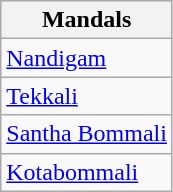<table class="wikitable sortable static-row-numbers static-row-header-hash">
<tr>
<th>Mandals</th>
</tr>
<tr>
<td><a href='#'>Nandigam</a></td>
</tr>
<tr>
<td><a href='#'>Tekkali</a></td>
</tr>
<tr>
<td><a href='#'>Santha Bommali</a></td>
</tr>
<tr>
<td><a href='#'>Kotabommali</a></td>
</tr>
</table>
